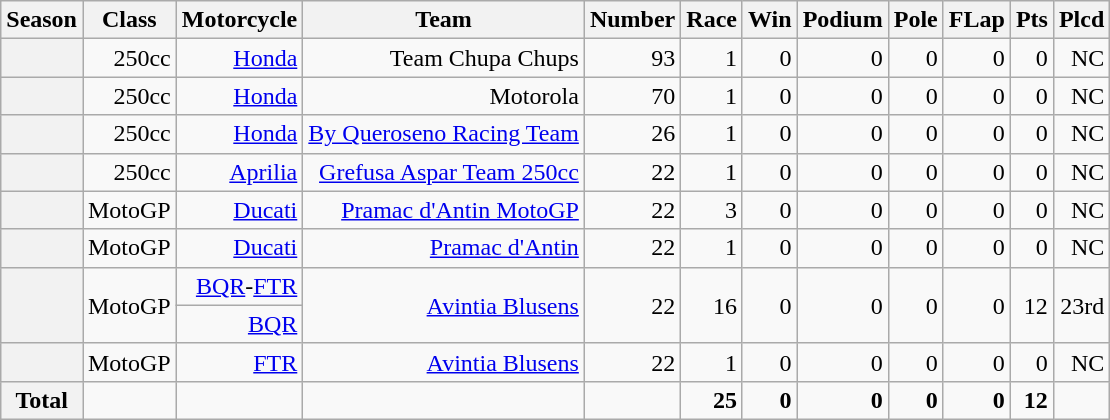<table class="wikitable">
<tr>
<th>Season</th>
<th>Class</th>
<th>Motorcycle</th>
<th>Team</th>
<th>Number</th>
<th>Race</th>
<th>Win</th>
<th>Podium</th>
<th>Pole</th>
<th>FLap</th>
<th>Pts</th>
<th>Plcd</th>
</tr>
<tr align="right">
<th></th>
<td>250cc</td>
<td><a href='#'>Honda</a></td>
<td>Team Chupa Chups</td>
<td>93</td>
<td>1</td>
<td>0</td>
<td>0</td>
<td>0</td>
<td>0</td>
<td>0</td>
<td>NC</td>
</tr>
<tr align="right">
<th></th>
<td>250cc</td>
<td><a href='#'>Honda</a></td>
<td>Motorola</td>
<td>70</td>
<td>1</td>
<td>0</td>
<td>0</td>
<td>0</td>
<td>0</td>
<td>0</td>
<td>NC</td>
</tr>
<tr align="right">
<th></th>
<td>250cc</td>
<td><a href='#'>Honda</a></td>
<td><a href='#'>By Queroseno Racing Team</a></td>
<td>26</td>
<td>1</td>
<td>0</td>
<td>0</td>
<td>0</td>
<td>0</td>
<td>0</td>
<td>NC</td>
</tr>
<tr align="right">
<th></th>
<td>250cc</td>
<td><a href='#'>Aprilia</a></td>
<td><a href='#'>Grefusa Aspar Team 250cc</a></td>
<td>22</td>
<td>1</td>
<td>0</td>
<td>0</td>
<td>0</td>
<td>0</td>
<td>0</td>
<td>NC</td>
</tr>
<tr align="right">
<th></th>
<td>MotoGP</td>
<td><a href='#'>Ducati</a></td>
<td><a href='#'>Pramac d'Antin MotoGP</a></td>
<td>22</td>
<td>3</td>
<td>0</td>
<td>0</td>
<td>0</td>
<td>0</td>
<td>0</td>
<td>NC</td>
</tr>
<tr align="right">
<th></th>
<td>MotoGP</td>
<td><a href='#'>Ducati</a></td>
<td><a href='#'>Pramac d'Antin</a></td>
<td>22</td>
<td>1</td>
<td>0</td>
<td>0</td>
<td>0</td>
<td>0</td>
<td>0</td>
<td>NC</td>
</tr>
<tr align="right">
<th rowspan=2></th>
<td rowspan=2>MotoGP</td>
<td><a href='#'>BQR</a>-<a href='#'>FTR</a></td>
<td rowspan=2><a href='#'>Avintia Blusens</a></td>
<td rowspan=2>22</td>
<td rowspan=2>16</td>
<td rowspan=2>0</td>
<td rowspan=2>0</td>
<td rowspan=2>0</td>
<td rowspan=2>0</td>
<td rowspan=2>12</td>
<td rowspan=2>23rd</td>
</tr>
<tr align="right">
<td><a href='#'>BQR</a></td>
</tr>
<tr align="right">
<th></th>
<td>MotoGP</td>
<td><a href='#'>FTR</a></td>
<td><a href='#'>Avintia Blusens</a></td>
<td>22</td>
<td>1</td>
<td>0</td>
<td>0</td>
<td>0</td>
<td>0</td>
<td>0</td>
<td>NC</td>
</tr>
<tr align="right">
<th>Total</th>
<td></td>
<td></td>
<td></td>
<td></td>
<td><strong>25</strong></td>
<td><strong>0</strong></td>
<td><strong>0</strong></td>
<td><strong>0</strong></td>
<td><strong>0</strong></td>
<td><strong>12</strong></td>
<td></td>
</tr>
</table>
